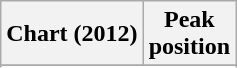<table class="wikitable sortable plainrowheaders" style="text-align:center">
<tr>
<th scope="col">Chart (2012)</th>
<th scope="col">Peak<br>position</th>
</tr>
<tr>
</tr>
<tr>
</tr>
</table>
